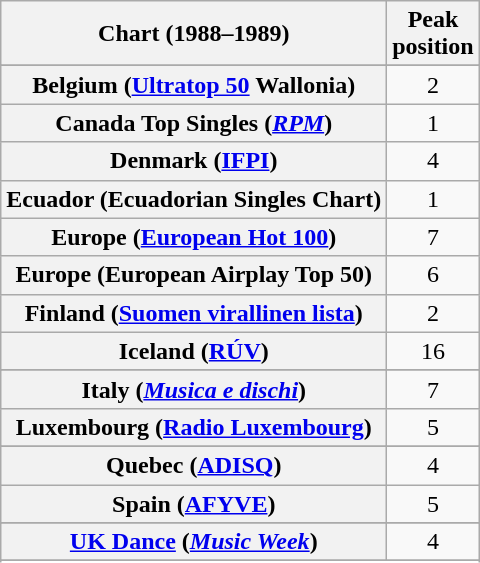<table class="wikitable sortable plainrowheaders" style="text-align:center">
<tr>
<th scope="col">Chart (1988–1989)</th>
<th scope="col">Peak<br>position</th>
</tr>
<tr>
</tr>
<tr>
</tr>
<tr>
<th scope="row">Belgium (<a href='#'>Ultratop 50</a> Wallonia)</th>
<td>2</td>
</tr>
<tr>
<th scope="row">Canada Top Singles (<em><a href='#'>RPM</a></em>)</th>
<td>1</td>
</tr>
<tr>
<th scope="row">Denmark (<a href='#'>IFPI</a>)</th>
<td>4</td>
</tr>
<tr>
<th scope="row">Ecuador (Ecuadorian Singles Chart)</th>
<td>1</td>
</tr>
<tr>
<th scope="row">Europe (<a href='#'>European Hot 100</a>)</th>
<td>7</td>
</tr>
<tr>
<th scope="row">Europe (European Airplay Top 50)</th>
<td>6</td>
</tr>
<tr>
<th scope="row">Finland (<a href='#'>Suomen virallinen lista</a>)</th>
<td>2</td>
</tr>
<tr>
<th scope="row">Iceland (<a href='#'>RÚV</a>)</th>
<td>16</td>
</tr>
<tr>
</tr>
<tr>
<th scope="row">Italy (<em><a href='#'>Musica e dischi</a></em>)</th>
<td>7</td>
</tr>
<tr>
<th scope="row">Luxembourg (<a href='#'>Radio Luxembourg</a>)</th>
<td align="center">5</td>
</tr>
<tr>
</tr>
<tr>
</tr>
<tr>
<th scope="row">Quebec (<a href='#'>ADISQ</a>)</th>
<td align="center">4</td>
</tr>
<tr>
<th scope="row">Spain (<a href='#'>AFYVE</a>)</th>
<td>5</td>
</tr>
<tr>
</tr>
<tr>
</tr>
<tr>
</tr>
<tr>
<th scope="row"><a href='#'>UK Dance</a> (<em><a href='#'>Music Week</a></em>)</th>
<td>4</td>
</tr>
<tr>
</tr>
<tr>
</tr>
<tr>
</tr>
<tr>
</tr>
</table>
